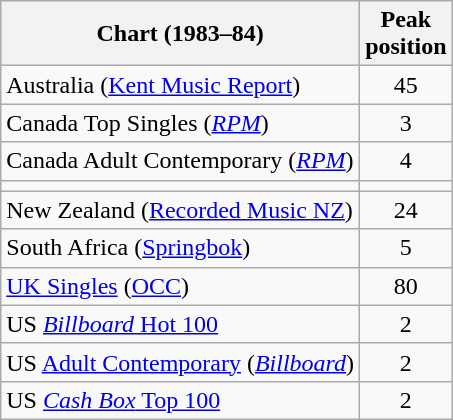<table class="wikitable sortable">
<tr>
<th>Chart (1983–84)</th>
<th>Peak<br>position</th>
</tr>
<tr>
<td>Australia (<a href='#'>Kent Music Report</a>)</td>
<td style="text-align:center;">45</td>
</tr>
<tr>
<td>Canada Top Singles (<em><a href='#'>RPM</a></em>)</td>
<td align="center">3</td>
</tr>
<tr>
<td>Canada Adult Contemporary (<em><a href='#'>RPM</a></em>)</td>
<td align="center">4</td>
</tr>
<tr>
<td></td>
</tr>
<tr>
<td>New Zealand (<a href='#'>Recorded Music NZ</a>)</td>
<td align="center">24</td>
</tr>
<tr>
<td>South Africa (<a href='#'>Springbok</a>)</td>
<td align="center">5</td>
</tr>
<tr>
<td><a href='#'>UK Singles</a> (<a href='#'>OCC</a>)</td>
<td align="center">80</td>
</tr>
<tr>
<td>US <a href='#'><em>Billboard</em> Hot 100</a></td>
<td align="center">2</td>
</tr>
<tr>
<td>US <a href='#'>Adult Contemporary</a> (<em><a href='#'>Billboard</a></em>)</td>
<td align="center">2</td>
</tr>
<tr>
<td>US <a href='#'><em>Cash Box</em> Top 100</a></td>
<td align="center">2</td>
</tr>
</table>
